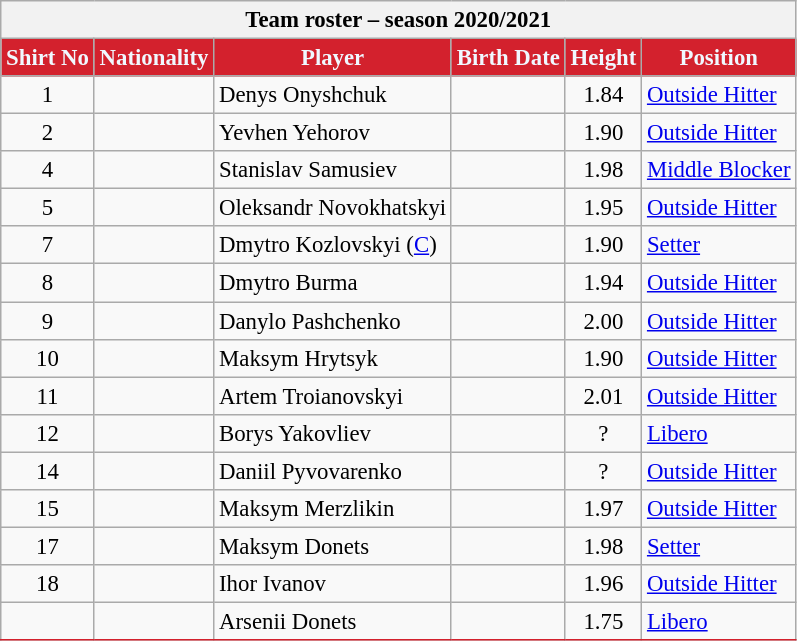<table class=wikitable bgcolor="#F0F8FF" cellpadding="3" cellspacing="0" border="1" style="font-size: 95%; border: 1px solid #D3212D; border-collapse: collapse;">
<tr>
<th colspan=6>Team roster – season 2020/2021</th>
</tr>
<tr style="color: #F0F8FF;background:#D3212D">
<td align=center><strong>Shirt No</strong></td>
<td align=center><strong>Nationality</strong></td>
<td align=center><strong>Player</strong></td>
<td align=center><strong>Birth Date</strong></td>
<td align=center><strong>Height</strong></td>
<td align=center><strong>Position</strong></td>
</tr>
<tr>
<td align=center>1</td>
<td></td>
<td>Denys Onyshchuk</td>
<td></td>
<td align=center>1.84</td>
<td><a href='#'>Οutside Hitter</a></td>
</tr>
<tr>
<td align=center>2</td>
<td></td>
<td>Yevhen Yehorov</td>
<td></td>
<td align=center>1.90</td>
<td><a href='#'>Οutside Hitter</a></td>
</tr>
<tr>
<td align=center>4</td>
<td></td>
<td>Stanislav Samusiev</td>
<td></td>
<td align=center>1.98</td>
<td><a href='#'>Middle Blocker</a></td>
</tr>
<tr>
<td align=center>5</td>
<td></td>
<td>Oleksandr Novokhatskyi</td>
<td></td>
<td align=center>1.95</td>
<td><a href='#'>Οutside Hitter</a></td>
</tr>
<tr>
<td align=center>7</td>
<td></td>
<td>Dmytro Kozlovskyi  (<a href='#'>C</a>)</td>
<td></td>
<td align=center>1.90</td>
<td><a href='#'>Setter</a></td>
</tr>
<tr>
<td align=center>8</td>
<td></td>
<td>Dmytro Burma</td>
<td></td>
<td align=center>1.94</td>
<td><a href='#'>Οutside Hitter</a></td>
</tr>
<tr>
<td align=center>9</td>
<td></td>
<td>Danylo Pashchenko</td>
<td></td>
<td align=center>2.00</td>
<td><a href='#'>Οutside Hitter</a></td>
</tr>
<tr>
<td align=center>10</td>
<td></td>
<td>Maksym Hrytsyk</td>
<td></td>
<td align=center>1.90</td>
<td><a href='#'>Οutside Hitter</a></td>
</tr>
<tr>
<td align=center>11</td>
<td></td>
<td>Artem Troianovskyi</td>
<td></td>
<td align=center>2.01</td>
<td><a href='#'>Οutside Hitter</a></td>
</tr>
<tr>
<td align=center>12</td>
<td></td>
<td>Borys Yakovliev</td>
<td></td>
<td align=center>?</td>
<td><a href='#'>Libero</a></td>
</tr>
<tr>
<td align=center>14</td>
<td></td>
<td>Daniil Pyvovarenko</td>
<td></td>
<td align=center>?</td>
<td><a href='#'>Οutside Hitter</a></td>
</tr>
<tr>
<td align=center>15</td>
<td></td>
<td>Maksym Merzlikin</td>
<td></td>
<td align=center>1.97</td>
<td><a href='#'>Οutside Hitter</a></td>
</tr>
<tr>
<td align=center>17</td>
<td></td>
<td>Maksym Donets</td>
<td></td>
<td align=center>1.98</td>
<td><a href='#'>Setter</a></td>
</tr>
<tr>
<td align=center>18</td>
<td></td>
<td>Ihor Ivanov</td>
<td></td>
<td align=center>1.96</td>
<td><a href='#'>Οutside Hitter</a></td>
</tr>
<tr>
<td align=center></td>
<td></td>
<td>Arsenii Donets</td>
<td></td>
<td align=center>1.75</td>
<td><a href='#'>Libero</a></td>
</tr>
<tr>
</tr>
</table>
